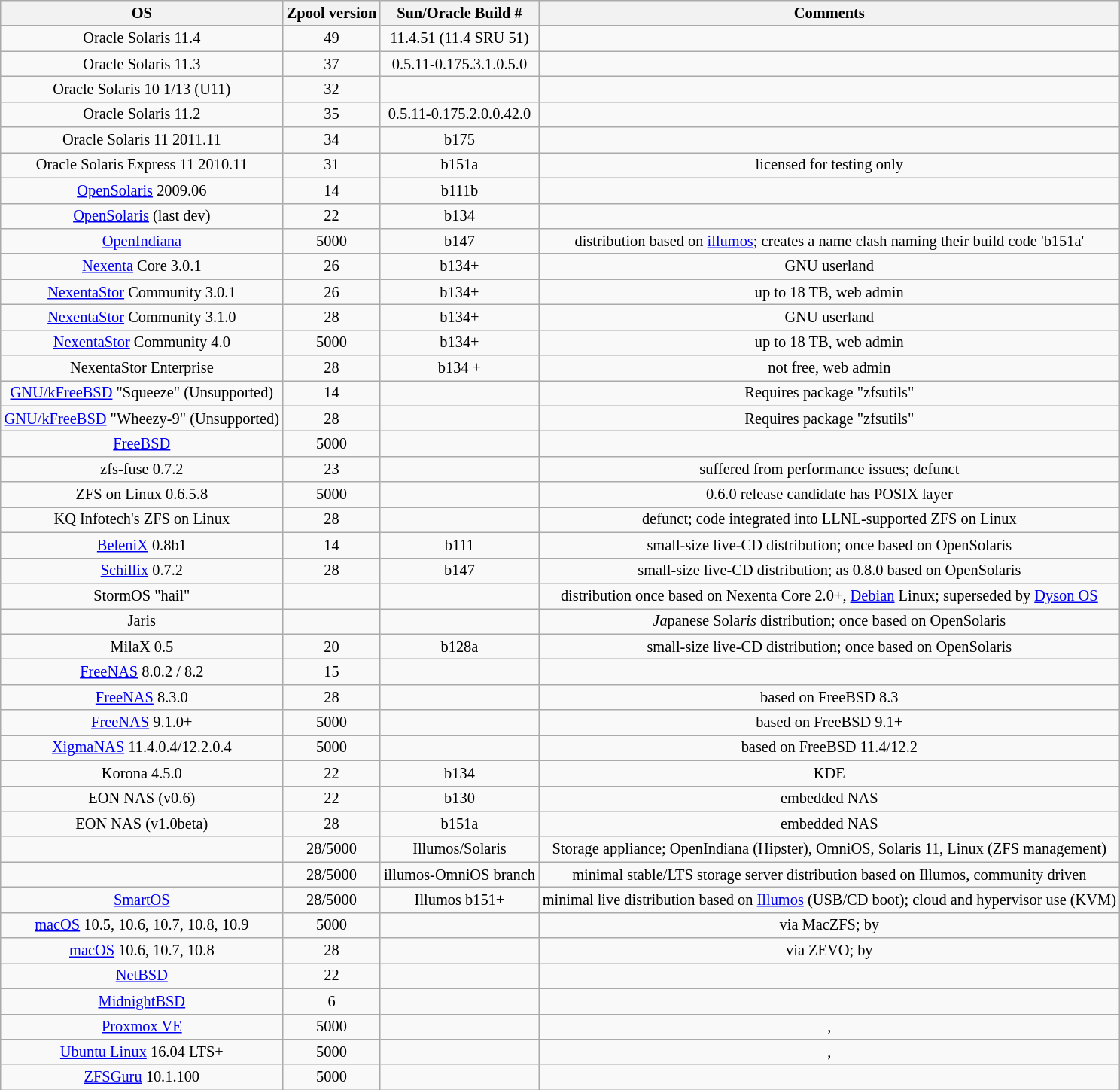<table class="wikitable sortable" style="font-size: 85%; text-align: center; width: auto">
<tr>
<th>OS</th>
<th>Zpool version</th>
<th>Sun/Oracle Build #</th>
<th>Comments</th>
</tr>
<tr>
<td>Oracle Solaris 11.4</td>
<td>49</td>
<td>11.4.51 (11.4 SRU 51)</td>
<td></td>
</tr>
<tr>
<td>Oracle Solaris 11.3</td>
<td>37</td>
<td>0.5.11-0.175.3.1.0.5.0</td>
<td></td>
</tr>
<tr>
<td>Oracle Solaris 10 1/13 (U11)</td>
<td>32</td>
<td></td>
<td></td>
</tr>
<tr>
<td>Oracle Solaris 11.2</td>
<td>35</td>
<td>0.5.11-0.175.2.0.0.42.0</td>
<td></td>
</tr>
<tr>
<td>Oracle Solaris 11 2011.11</td>
<td>34</td>
<td>b175</td>
<td></td>
</tr>
<tr>
<td>Oracle Solaris Express 11 2010.11</td>
<td>31</td>
<td>b151a</td>
<td>licensed for testing only</td>
</tr>
<tr>
<td><a href='#'>OpenSolaris</a> 2009.06</td>
<td>14</td>
<td>b111b</td>
<td></td>
</tr>
<tr>
<td><a href='#'>OpenSolaris</a> (last dev)</td>
<td>22</td>
<td>b134</td>
<td></td>
</tr>
<tr>
<td><a href='#'>OpenIndiana</a></td>
<td>5000</td>
<td>b147</td>
<td>distribution based on <a href='#'>illumos</a>; creates a name clash naming their build code 'b151a'</td>
</tr>
<tr>
<td><a href='#'>Nexenta</a> Core 3.0.1</td>
<td>26</td>
<td>b134+</td>
<td>GNU userland</td>
</tr>
<tr>
<td><a href='#'>NexentaStor</a> Community 3.0.1</td>
<td>26</td>
<td>b134+</td>
<td>up to 18 TB, web admin</td>
</tr>
<tr>
<td><a href='#'>NexentaStor</a> Community 3.1.0</td>
<td>28</td>
<td>b134+</td>
<td>GNU userland</td>
</tr>
<tr>
<td><a href='#'>NexentaStor</a> Community 4.0</td>
<td>5000</td>
<td>b134+</td>
<td>up to 18 TB, web admin</td>
</tr>
<tr>
<td>NexentaStor Enterprise</td>
<td>28</td>
<td>b134 +</td>
<td>not free, web admin</td>
</tr>
<tr>
<td><a href='#'>GNU/kFreeBSD</a> "Squeeze" (Unsupported)</td>
<td>14</td>
<td></td>
<td>Requires package "zfsutils"</td>
</tr>
<tr>
<td><a href='#'>GNU/kFreeBSD</a> "Wheezy-9" (Unsupported)</td>
<td>28</td>
<td></td>
<td>Requires package "zfsutils"</td>
</tr>
<tr>
<td><a href='#'>FreeBSD</a></td>
<td>5000</td>
<td></td>
<td></td>
</tr>
<tr>
<td>zfs-fuse 0.7.2</td>
<td>23</td>
<td></td>
<td>suffered from performance issues; defunct</td>
</tr>
<tr>
<td>ZFS on Linux 0.6.5.8</td>
<td>5000</td>
<td></td>
<td>0.6.0 release candidate has POSIX layer</td>
</tr>
<tr>
<td>KQ Infotech's ZFS on Linux</td>
<td>28</td>
<td></td>
<td>defunct; code integrated into LLNL-supported ZFS on Linux</td>
</tr>
<tr>
<td><a href='#'>BeleniX</a> 0.8b1</td>
<td>14</td>
<td>b111</td>
<td>small-size live-CD distribution; once based on OpenSolaris</td>
</tr>
<tr>
<td><a href='#'>Schillix</a> 0.7.2</td>
<td>28</td>
<td>b147</td>
<td>small-size live-CD distribution; as  0.8.0 based on OpenSolaris</td>
</tr>
<tr>
<td>StormOS "hail"</td>
<td></td>
<td></td>
<td>distribution once based on Nexenta Core 2.0+, <a href='#'>Debian</a> Linux; superseded by <a href='#'>Dyson OS</a></td>
</tr>
<tr>
<td>Jaris</td>
<td></td>
<td></td>
<td><em>Ja</em>panese Sola<em>ris</em> distribution; once based on OpenSolaris</td>
</tr>
<tr>
<td>MilaX 0.5</td>
<td>20</td>
<td>b128a</td>
<td>small-size live-CD distribution; once based on OpenSolaris</td>
</tr>
<tr>
<td><a href='#'>FreeNAS</a> 8.0.2 / 8.2</td>
<td>15</td>
<td></td>
<td></td>
</tr>
<tr>
<td><a href='#'>FreeNAS</a> 8.3.0</td>
<td>28</td>
<td></td>
<td>based on FreeBSD 8.3</td>
</tr>
<tr>
<td><a href='#'>FreeNAS</a> 9.1.0+</td>
<td>5000</td>
<td></td>
<td>based on FreeBSD 9.1+</td>
</tr>
<tr>
<td><a href='#'>XigmaNAS</a> 11.4.0.4/12.2.0.4</td>
<td>5000</td>
<td></td>
<td>based on FreeBSD 11.4/12.2</td>
</tr>
<tr>
<td>Korona 4.5.0</td>
<td>22</td>
<td>b134</td>
<td>KDE</td>
</tr>
<tr>
<td>EON NAS (v0.6)</td>
<td>22</td>
<td>b130</td>
<td>embedded NAS</td>
</tr>
<tr>
<td>EON NAS (v1.0beta)</td>
<td>28</td>
<td>b151a</td>
<td>embedded NAS</td>
</tr>
<tr>
<td></td>
<td>28/5000</td>
<td>Illumos/Solaris</td>
<td>Storage appliance; OpenIndiana (Hipster), OmniOS, Solaris 11, Linux (ZFS management)</td>
</tr>
<tr>
<td></td>
<td>28/5000</td>
<td>illumos-OmniOS branch</td>
<td>minimal stable/LTS storage server distribution based on Illumos, community driven</td>
</tr>
<tr>
<td><a href='#'>SmartOS</a></td>
<td>28/5000</td>
<td>Illumos b151+</td>
<td>minimal live distribution based on <a href='#'>Illumos</a> (USB/CD boot); cloud and hypervisor use (KVM)</td>
</tr>
<tr>
<td><a href='#'>macOS</a> 10.5, 10.6, 10.7, 10.8, 10.9</td>
<td>5000</td>
<td></td>
<td>via MacZFS;  by </td>
</tr>
<tr>
<td><a href='#'>macOS</a> 10.6, 10.7, 10.8</td>
<td>28</td>
<td></td>
<td>via ZEVO;  by </td>
</tr>
<tr>
<td><a href='#'>NetBSD</a></td>
<td>22</td>
<td></td>
<td></td>
</tr>
<tr>
<td><a href='#'>MidnightBSD</a></td>
<td>6</td>
<td></td>
<td></td>
</tr>
<tr>
<td><a href='#'>Proxmox VE</a></td>
<td>5000</td>
<td></td>
<td>, </td>
</tr>
<tr>
<td><a href='#'>Ubuntu Linux</a> 16.04 LTS+</td>
<td>5000</td>
<td></td>
<td>, </td>
</tr>
<tr>
<td><a href='#'>ZFSGuru</a> 10.1.100</td>
<td>5000</td>
<td></td>
<td></td>
</tr>
</table>
